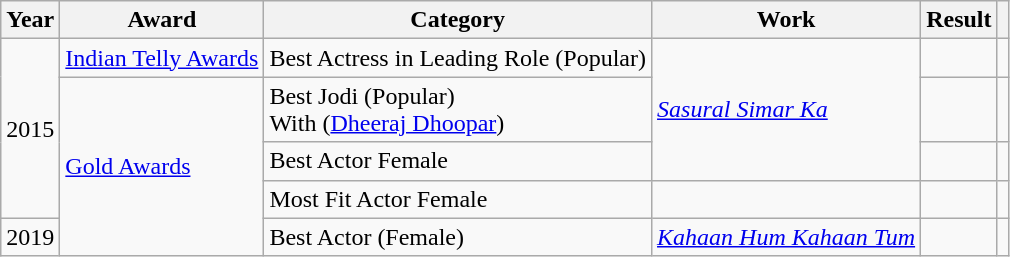<table class="wikitable sortable">
<tr>
<th scope="col">Year</th>
<th scope="col">Award</th>
<th scope="col">Category</th>
<th scope="col">Work</th>
<th scope="col">Result</th>
<th class="unsortable" scope="col"></th>
</tr>
<tr>
<td rowspan="4">2015</td>
<td><a href='#'>Indian Telly Awards</a></td>
<td>Best Actress in Leading Role (Popular)</td>
<td rowspan="3"><em><a href='#'>Sasural Simar Ka</a></em></td>
<td></td>
<td></td>
</tr>
<tr>
<td rowspan="4"><a href='#'>Gold Awards</a></td>
<td>Best Jodi (Popular)<br>With (<a href='#'>Dheeraj Dhoopar</a>)</td>
<td></td>
<td></td>
</tr>
<tr>
<td>Best Actor Female</td>
<td></td>
<td></td>
</tr>
<tr>
<td>Most Fit Actor Female</td>
<td></td>
<td></td>
<td></td>
</tr>
<tr>
<td>2019</td>
<td>Best Actor (Female)</td>
<td><em><a href='#'>Kahaan Hum Kahaan Tum</a></em></td>
<td></td>
<td></td>
</tr>
</table>
